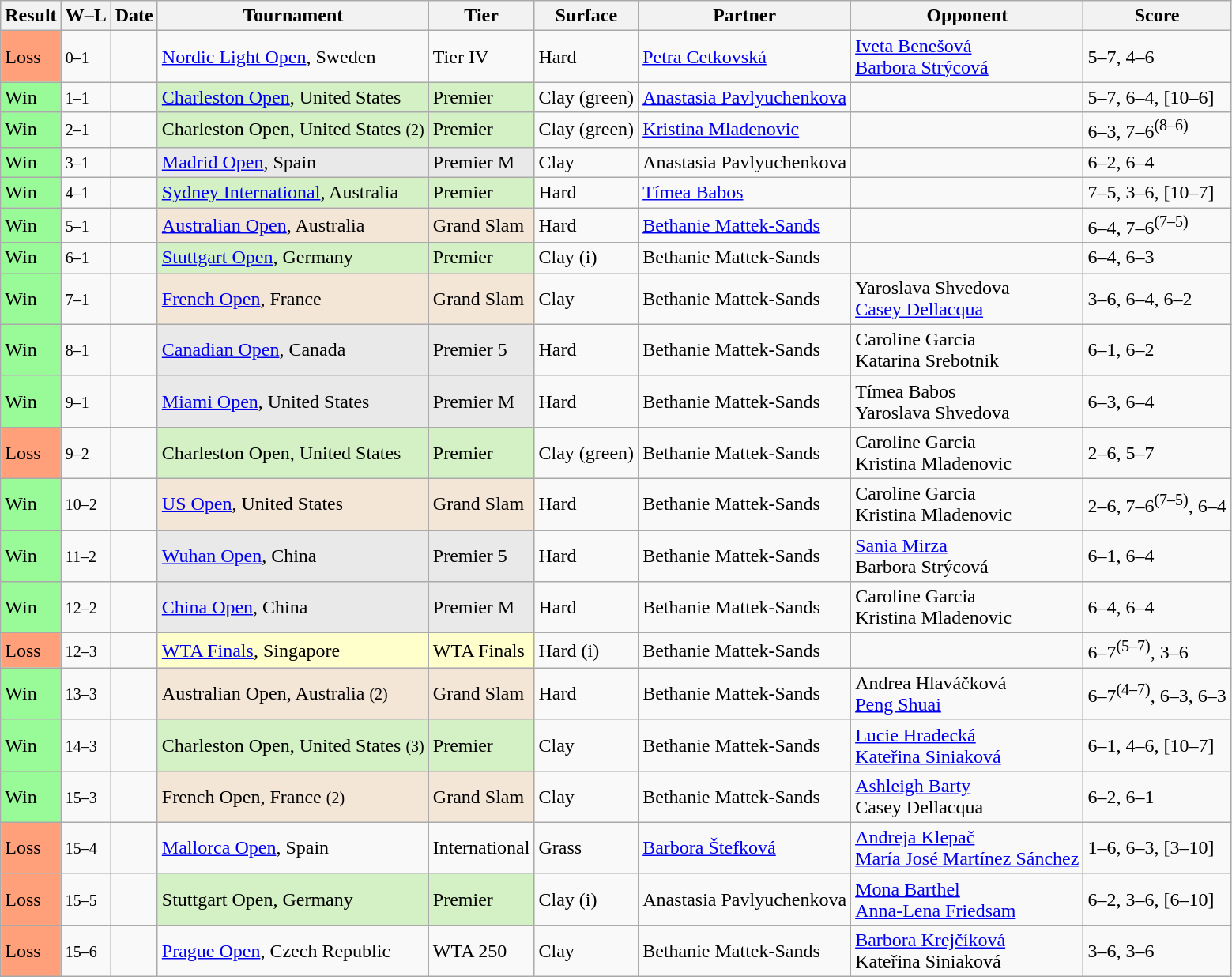<table class="sortable wikitable nowrap">
<tr>
<th>Result</th>
<th class=unsortable>W–L</th>
<th>Date</th>
<th>Tournament</th>
<th>Tier</th>
<th>Surface</th>
<th>Partner</th>
<th>Opponent</th>
<th class=unsortable>Score</th>
</tr>
<tr>
<td style=background:#ffa07a;>Loss</td>
<td><small>0–1</small></td>
<td><a href='#'></a></td>
<td><a href='#'>Nordic Light Open</a>, Sweden</td>
<td>Tier IV</td>
<td>Hard</td>
<td> <a href='#'>Petra Cetkovská</a></td>
<td> <a href='#'>Iveta Benešová</a><br> <a href='#'>Barbora Strýcová</a></td>
<td>5–7, 4–6</td>
</tr>
<tr>
<td style=background:#98fb98;>Win</td>
<td><small>1–1</small></td>
<td><a href='#'></a></td>
<td style=background:#d4f1c5;><a href='#'>Charleston Open</a>, United States</td>
<td style=background:#d4f1c5;>Premier</td>
<td>Clay (green)</td>
<td> <a href='#'>Anastasia Pavlyuchenkova</a></td>
<td></td>
<td>5–7, 6–4, [10–6]</td>
</tr>
<tr>
<td style=background:#98FB98>Win</td>
<td><small>2–1</small></td>
<td><a href='#'></a></td>
<td style=background:#d4f1c5;>Charleston Open, United States <small>(2)</small></td>
<td style=background:#d4f1c5;>Premier</td>
<td>Clay (green)</td>
<td> <a href='#'>Kristina Mladenovic</a></td>
<td></td>
<td>6–3, 7–6<sup>(8–6)</sup></td>
</tr>
<tr>
<td style=background:#98fb98;>Win</td>
<td><small>3–1</small></td>
<td><a href='#'></a></td>
<td style=background:#e9e9e9;><a href='#'>Madrid Open</a>, Spain</td>
<td style=background:#e9e9e9;>Premier M</td>
<td>Clay</td>
<td> Anastasia Pavlyuchenkova</td>
<td></td>
<td>6–2, 6–4</td>
</tr>
<tr>
<td style=background:#98fb98;>Win</td>
<td><small>4–1</small></td>
<td><a href='#'></a></td>
<td style=background:#d4f1c5;><a href='#'>Sydney International</a>, Australia</td>
<td style=background:#d4f1c5;>Premier</td>
<td>Hard</td>
<td> <a href='#'>Tímea Babos</a></td>
<td></td>
<td>7–5, 3–6, [10–7]</td>
</tr>
<tr>
<td style=background:#98fb98;>Win</td>
<td><small>5–1</small></td>
<td><a href='#'></a></td>
<td style=background:#f3e6d7;><a href='#'>Australian Open</a>, Australia</td>
<td style=background:#f3e6d7;>Grand Slam</td>
<td>Hard</td>
<td> <a href='#'>Bethanie Mattek-Sands</a></td>
<td></td>
<td>6–4, 7–6<sup>(7–5)</sup></td>
</tr>
<tr>
<td style=background:#98fb98;>Win</td>
<td><small>6–1</small></td>
<td><a href='#'></a></td>
<td style=background:#D4F1C5><a href='#'>Stuttgart Open</a>, Germany</td>
<td style=background:#D4F1C5>Premier</td>
<td>Clay (i)</td>
<td> Bethanie Mattek-Sands</td>
<td></td>
<td>6–4, 6–3</td>
</tr>
<tr>
<td style=background:#98fb98;>Win</td>
<td><small>7–1</small></td>
<td><a href='#'></a></td>
<td style=background:#f3e6d7;><a href='#'>French Open</a>, France</td>
<td style=background:#f3e6d7;>Grand Slam</td>
<td>Clay</td>
<td> Bethanie Mattek-Sands</td>
<td> Yaroslava Shvedova <br>  <a href='#'>Casey Dellacqua</a></td>
<td>3–6, 6–4, 6–2</td>
</tr>
<tr>
<td style=background:#98fb98;>Win</td>
<td><small>8–1</small></td>
<td><a href='#'></a></td>
<td style=background:#e9e9e9;><a href='#'>Canadian Open</a>, Canada</td>
<td style=background:#e9e9e9;>Premier 5</td>
<td>Hard</td>
<td> Bethanie Mattek-Sands</td>
<td> Caroline Garcia<br> Katarina Srebotnik</td>
<td>6–1, 6–2</td>
</tr>
<tr>
<td style=background:#98fb98;>Win</td>
<td><small>9–1</small></td>
<td><a href='#'></a></td>
<td style=background:#e9e9e9;><a href='#'>Miami Open</a>, United States</td>
<td style=background:#e9e9e9;>Premier M</td>
<td>Hard</td>
<td> Bethanie Mattek-Sands</td>
<td> Tímea Babos<br> Yaroslava Shvedova</td>
<td>6–3, 6–4</td>
</tr>
<tr>
<td style=background:#ffa07a;>Loss</td>
<td><small>9–2</small></td>
<td><a href='#'></a></td>
<td style=background:#D4F1C5>Charleston Open, United States</td>
<td style=background:#D4F1C5>Premier</td>
<td>Clay (green)</td>
<td> Bethanie Mattek-Sands</td>
<td> Caroline Garcia<br> Kristina Mladenovic</td>
<td>2–6, 5–7</td>
</tr>
<tr>
<td style=background:#98fb98;>Win</td>
<td><small>10–2</small></td>
<td><a href='#'></a></td>
<td style=background:#f3e6d7;><a href='#'>US Open</a>, United States</td>
<td style=background:#f3e6d7;>Grand Slam</td>
<td>Hard</td>
<td> Bethanie Mattek-Sands</td>
<td> Caroline Garcia<br> Kristina Mladenovic</td>
<td>2–6, 7–6<sup>(7–5)</sup>, 6–4</td>
</tr>
<tr>
<td style=background:#98fb98>Win</td>
<td><small>11–2</small></td>
<td><a href='#'></a></td>
<td style=background:#e9e9e9;><a href='#'>Wuhan Open</a>, China</td>
<td style=background:#e9e9e9;>Premier 5</td>
<td>Hard</td>
<td> Bethanie Mattek-Sands</td>
<td> <a href='#'>Sania Mirza</a> <br> Barbora Strýcová</td>
<td>6–1, 6–4</td>
</tr>
<tr>
<td style=background:#98fb98>Win</td>
<td><small>12–2</small></td>
<td><a href='#'></a></td>
<td style=background:#e9e9e9;><a href='#'>China Open</a>, China</td>
<td style=background:#e9e9e9;>Premier M</td>
<td>Hard</td>
<td> Bethanie Mattek-Sands</td>
<td> Caroline Garcia<br> Kristina Mladenovic</td>
<td>6–4, 6–4</td>
</tr>
<tr>
<td style=background:#FFA07A>Loss</td>
<td><small>12–3</small></td>
<td><a href='#'></a></td>
<td style=background:#FFFFCC><a href='#'>WTA Finals</a>, Singapore</td>
<td style=background:#FFFFCC>WTA Finals</td>
<td>Hard (i)</td>
<td> Bethanie Mattek-Sands</td>
<td></td>
<td>6–7<sup>(5–7)</sup>, 3–6</td>
</tr>
<tr>
<td style=background:#98fb98>Win</td>
<td><small>13–3</small></td>
<td><a href='#'></a></td>
<td style=background:#f3e6d7>Australian Open, Australia <small>(2)</small></td>
<td style=background:#f3e6d7>Grand Slam</td>
<td>Hard</td>
<td> Bethanie Mattek-Sands</td>
<td> Andrea Hlaváčková<br> <a href='#'>Peng Shuai</a></td>
<td>6–7<sup>(4–7)</sup>, 6–3, 6–3</td>
</tr>
<tr>
<td style=background:#98FB98>Win</td>
<td><small>14–3</small></td>
<td><a href='#'></a></td>
<td style=background:#d4f1c5>Charleston Open, United States <small>(3)</small></td>
<td style=background:#d4f1c5>Premier</td>
<td>Clay</td>
<td> Bethanie Mattek-Sands</td>
<td> <a href='#'>Lucie Hradecká</a> <br>  <a href='#'>Kateřina Siniaková</a></td>
<td>6–1, 4–6, [10–7]</td>
</tr>
<tr>
<td style=background:#98FB98>Win</td>
<td><small>15–3</small></td>
<td><a href='#'></a></td>
<td style=background:#f3e6d7>French Open, France <small>(2)</small></td>
<td style=background:#f3e6d7>Grand Slam</td>
<td>Clay</td>
<td> Bethanie Mattek-Sands</td>
<td> <a href='#'>Ashleigh Barty</a> <br>  Casey Dellacqua</td>
<td>6–2, 6–1</td>
</tr>
<tr>
<td style=background:#FFA07A>Loss</td>
<td><small>15–4</small></td>
<td><a href='#'></a></td>
<td><a href='#'>Mallorca Open</a>, Spain</td>
<td>International</td>
<td>Grass</td>
<td> <a href='#'>Barbora Štefková</a></td>
<td> <a href='#'>Andreja Klepač</a> <br>  <a href='#'>María José Martínez Sánchez</a></td>
<td>1–6, 6–3, [3–10]</td>
</tr>
<tr>
<td style=background:#FFA07A>Loss</td>
<td><small>15–5</small></td>
<td><a href='#'></a></td>
<td style=background:#d4f1c5>Stuttgart Open, Germany</td>
<td style=background:#d4f1c5>Premier</td>
<td>Clay (i)</td>
<td> Anastasia Pavlyuchenkova</td>
<td> <a href='#'>Mona Barthel</a> <br>  <a href='#'>Anna-Lena Friedsam</a></td>
<td>6–2, 3–6, [6–10]</td>
</tr>
<tr>
<td style=background:#FFA07A>Loss</td>
<td><small>15–6</small></td>
<td><a href='#'></a></td>
<td><a href='#'>Prague Open</a>, Czech Republic</td>
<td>WTA 250</td>
<td>Clay</td>
<td> Bethanie Mattek-Sands</td>
<td> <a href='#'>Barbora Krejčíková</a> <br>  Kateřina Siniaková</td>
<td>3–6, 3–6</td>
</tr>
</table>
